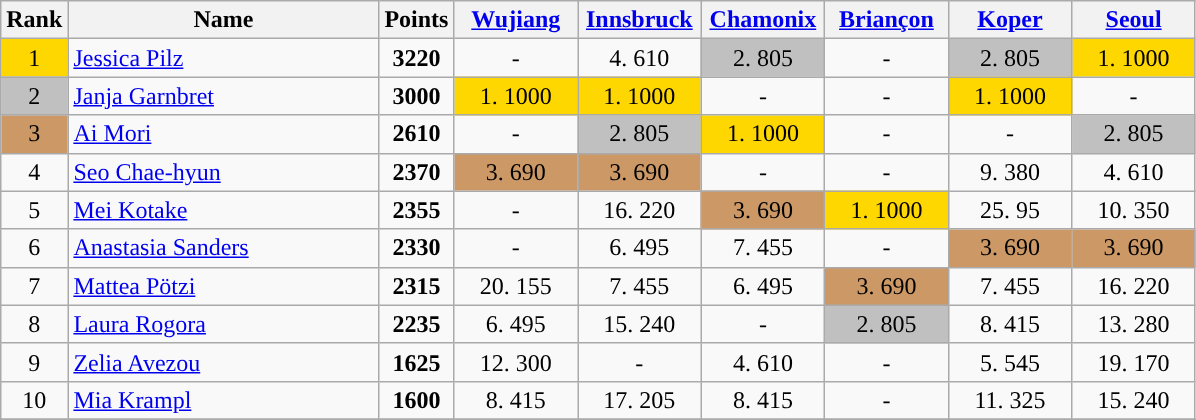<table class="wikitable sortable">
<tr>
<th>Rank</th>
<th width = "200">Name</th>
<th>Points</th>
<th width = "75" data-sort-type="number"><a href='#'>Wujiang</a></th>
<th width = "75" data-sort-type="number"><a href='#'>Innsbruck</a></th>
<th width = "75" data-sort-type="number"><a href='#'>Chamonix</a></th>
<th width = "75" data-sort-type="number"><a href='#'>Briançon</a></th>
<th width = "75" data-sort-type="number"><a href='#'>Koper</a></th>
<th width = "75" data-sort-type="number"><a href='#'>Seoul</a></th>
</tr>
<tr>
<td align="center" style="background: gold">1</td>
<td> <a href='#'>Jessica Pilz</a></td>
<td align="center"><strong>3220</strong></td>
<td align="center">-</td>
<td align="center">4. 610</td>
<td align="center" style="background: silver">2. 805</td>
<td align="center">-</td>
<td align="center" style="background: silver">2. 805</td>
<td align="center" style="background: gold">1. 1000</td>
</tr>
<tr>
<td align="center" style="background: silver">2</td>
<td> <a href='#'>Janja Garnbret</a></td>
<td align="center"><strong>3000</strong></td>
<td align="center" style="background: gold">1. 1000</td>
<td align="center" style="background: gold">1. 1000</td>
<td align="center">-</td>
<td align="center">-</td>
<td align="center" style="background: gold">1. 1000</td>
<td align="center">-</td>
</tr>
<tr>
<td align="center" style="background: #cc9966">3</td>
<td> <a href='#'>Ai Mori</a></td>
<td align="center"><strong>2610</strong></td>
<td align="center">-</td>
<td align="center" style="background: silver">2. 805</td>
<td align="center" style="background: gold">1. 1000</td>
<td align="center">-</td>
<td align="center">-</td>
<td align="center" style="background: silver">2. 805</td>
</tr>
<tr>
<td align="center">4</td>
<td> <a href='#'>Seo Chae-hyun</a></td>
<td align="center"><strong>2370</strong></td>
<td align="center" style="background: #cc9966">3. 690</td>
<td align="center" style="background: #cc9966">3. 690</td>
<td align="center">-</td>
<td align="center">-</td>
<td align="center">9. 380</td>
<td align="center">4. 610</td>
</tr>
<tr>
<td align="center">5</td>
<td> <a href='#'>Mei Kotake</a></td>
<td align="center"><strong>2355</strong></td>
<td align="center">-</td>
<td align="center">16. 220</td>
<td align="center" style="background: #cc9966">3. 690</td>
<td align="center" style="background: gold">1. 1000</td>
<td align="center">25. 95</td>
<td align="center">10. 350</td>
</tr>
<tr>
<td align="center">6</td>
<td> <a href='#'>Anastasia Sanders</a></td>
<td align="center"><strong>2330</strong></td>
<td align="center">-</td>
<td align="center">6. 495</td>
<td align="center">7. 455</td>
<td align="center">-</td>
<td align="center" style="background: #cc9966">3. 690</td>
<td align="center" style="background: #cc9966">3. 690</td>
</tr>
<tr>
<td align="center">7</td>
<td> <a href='#'>Mattea Pötzi</a></td>
<td align="center"><strong>2315</strong></td>
<td align="center">20. 155</td>
<td align="center">7. 455</td>
<td align="center">6. 495</td>
<td align="center" style="background: #cc9966">3. 690</td>
<td align="center">7. 455</td>
<td align="center">16. 220</td>
</tr>
<tr>
<td align="center">8</td>
<td> <a href='#'>Laura Rogora</a></td>
<td align="center"><strong>2235</strong></td>
<td align="center">6. 495</td>
<td align="center">15. 240</td>
<td align="center">-</td>
<td align="center" style="background: silver">2. 805</td>
<td align="center">8. 415</td>
<td align="center">13. 280</td>
</tr>
<tr>
<td align="center">9</td>
<td> <a href='#'>Zelia Avezou</a></td>
<td align="center"><strong>1625</strong></td>
<td align="center">12. 300</td>
<td align="center">-</td>
<td align="center">4. 610</td>
<td align="center">-</td>
<td align="center">5. 545</td>
<td align="center">19. 170</td>
</tr>
<tr>
<td align="center">10</td>
<td> <a href='#'>Mia Krampl</a></td>
<td align="center"><strong>1600</strong></td>
<td align="center">8. 415</td>
<td align="center">17. 205</td>
<td align="center">8. 415</td>
<td align="center">-</td>
<td align="center">11. 325</td>
<td align="center">15. 240</td>
</tr>
<tr>
</tr>
</table>
